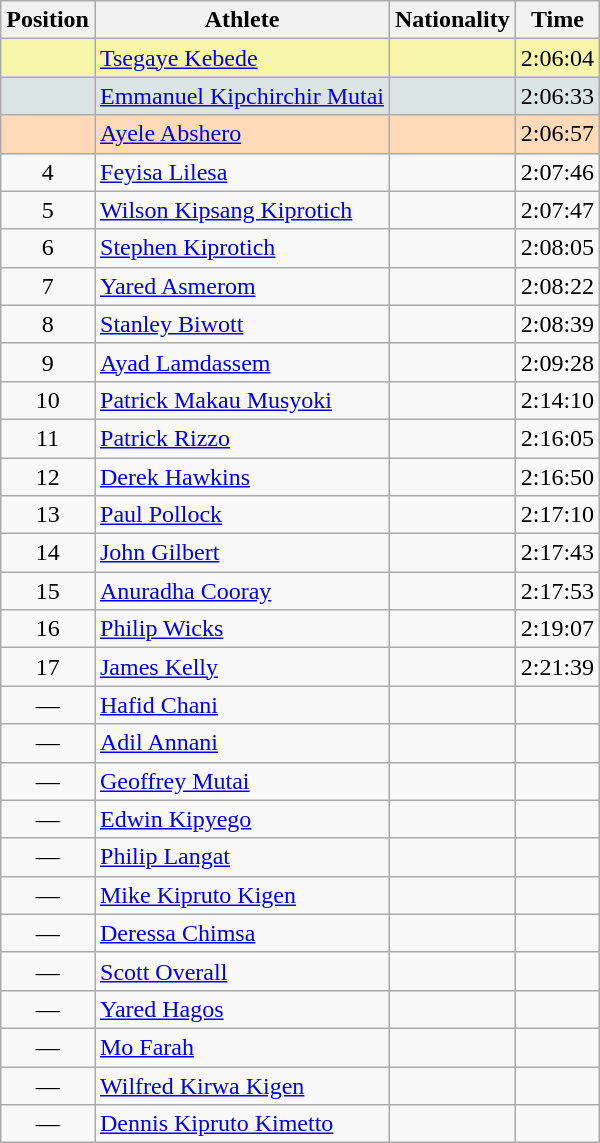<table class="wikitable sortable">
<tr>
<th>Position</th>
<th>Athlete</th>
<th>Nationality</th>
<th>Time</th>
</tr>
<tr bgcolor=#F7F6A8>
<td align=center></td>
<td><a href='#'>Tsegaye Kebede</a></td>
<td></td>
<td>2:06:04</td>
</tr>
<tr bgcolor=#DCE5E5>
<td align=center></td>
<td><a href='#'>Emmanuel Kipchirchir Mutai</a></td>
<td></td>
<td>2:06:33</td>
</tr>
<tr bgcolor=#FFDAB9>
<td align=center></td>
<td><a href='#'>Ayele Abshero</a></td>
<td></td>
<td>2:06:57</td>
</tr>
<tr>
<td align=center>4</td>
<td><a href='#'>Feyisa Lilesa</a></td>
<td></td>
<td>2:07:46</td>
</tr>
<tr>
<td align=center>5</td>
<td><a href='#'>Wilson Kipsang Kiprotich</a></td>
<td></td>
<td>2:07:47</td>
</tr>
<tr>
<td align=center>6</td>
<td><a href='#'>Stephen Kiprotich</a></td>
<td></td>
<td>2:08:05</td>
</tr>
<tr>
<td align=center>7</td>
<td><a href='#'>Yared Asmerom</a></td>
<td></td>
<td>2:08:22</td>
</tr>
<tr>
<td align=center>8</td>
<td><a href='#'>Stanley Biwott</a></td>
<td></td>
<td>2:08:39</td>
</tr>
<tr>
<td align=center>9</td>
<td><a href='#'>Ayad Lamdassem</a></td>
<td></td>
<td>2:09:28</td>
</tr>
<tr>
<td align=center>10</td>
<td><a href='#'>Patrick Makau Musyoki</a></td>
<td></td>
<td>2:14:10</td>
</tr>
<tr>
<td align=center>11</td>
<td><a href='#'>Patrick Rizzo</a></td>
<td></td>
<td>2:16:05</td>
</tr>
<tr>
<td align=center>12</td>
<td><a href='#'>Derek Hawkins</a></td>
<td></td>
<td>2:16:50</td>
</tr>
<tr>
<td align=center>13</td>
<td><a href='#'>Paul Pollock</a></td>
<td></td>
<td>2:17:10</td>
</tr>
<tr>
<td align=center>14</td>
<td><a href='#'>John Gilbert</a></td>
<td></td>
<td>2:17:43</td>
</tr>
<tr>
<td align=center>15</td>
<td><a href='#'>Anuradha Cooray</a></td>
<td></td>
<td>2:17:53</td>
</tr>
<tr>
<td align=center>16</td>
<td><a href='#'>Philip Wicks</a></td>
<td></td>
<td>2:19:07</td>
</tr>
<tr>
<td align=center>17</td>
<td><a href='#'>James Kelly</a></td>
<td></td>
<td>2:21:39</td>
</tr>
<tr>
<td align=center>—</td>
<td><a href='#'>Hafid Chani</a></td>
<td></td>
<td></td>
</tr>
<tr>
<td align=center>—</td>
<td><a href='#'>Adil Annani</a></td>
<td></td>
<td></td>
</tr>
<tr>
<td align=center>—</td>
<td><a href='#'>Geoffrey Mutai</a></td>
<td></td>
<td></td>
</tr>
<tr>
<td align=center>—</td>
<td><a href='#'>Edwin Kipyego</a></td>
<td></td>
<td></td>
</tr>
<tr>
<td align=center>—</td>
<td><a href='#'>Philip Langat</a></td>
<td></td>
<td></td>
</tr>
<tr>
<td align=center>—</td>
<td><a href='#'>Mike Kipruto Kigen</a></td>
<td></td>
<td></td>
</tr>
<tr>
<td align=center>—</td>
<td><a href='#'>Deressa Chimsa</a></td>
<td></td>
<td></td>
</tr>
<tr>
<td align=center>—</td>
<td><a href='#'>Scott Overall</a></td>
<td></td>
<td></td>
</tr>
<tr>
<td align=center>—</td>
<td><a href='#'>Yared Hagos</a></td>
<td></td>
<td></td>
</tr>
<tr>
<td align=center>—</td>
<td><a href='#'>Mo Farah</a></td>
<td></td>
<td></td>
</tr>
<tr>
<td align=center>—</td>
<td><a href='#'>Wilfred Kirwa Kigen</a></td>
<td></td>
<td></td>
</tr>
<tr>
<td align=center>—</td>
<td><a href='#'>Dennis Kipruto Kimetto</a></td>
<td></td>
<td></td>
</tr>
</table>
